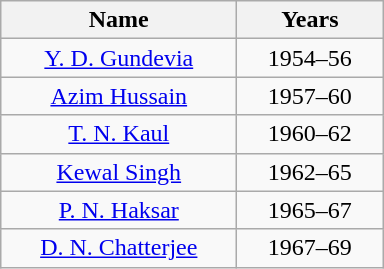<table class="wikitable" style="text-align:center">
<tr>
<th width=150px>Name</th>
<th width=90px>Years</th>
</tr>
<tr>
<td><a href='#'>Y. D. Gundevia</a></td>
<td>1954–56</td>
</tr>
<tr>
<td><a href='#'>Azim Hussain</a></td>
<td>1957–60</td>
</tr>
<tr>
<td><a href='#'>T. N. Kaul</a></td>
<td>1960–62</td>
</tr>
<tr>
<td><a href='#'>Kewal Singh</a></td>
<td>1962–65</td>
</tr>
<tr>
<td><a href='#'>P. N. Haksar</a></td>
<td>1965–67</td>
</tr>
<tr>
<td><a href='#'>D. N. Chatterjee</a></td>
<td>1967–69</td>
</tr>
</table>
